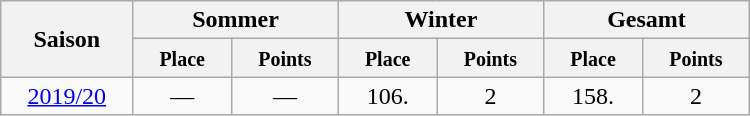<table class="wikitable" style="text-align:center; width:500px;">
<tr>
<th rowspan="2" style="width:2%;">Saison</th>
<th colspan="2">Sommer</th>
<th colspan="2">Winter</th>
<th colspan="2">Gesamt</th>
</tr>
<tr class="backgroundcolor5">
<th style="width:2%;"><small>Place</small></th>
<th style="width:2%;"><small>Points</small></th>
<th style="width:2%;"><small>Place</small></th>
<th style="width:2%;"><small>Points</small></th>
<th style="width:2%;"><small>Place</small></th>
<th style="width:2%;"><small>Points</small></th>
</tr>
<tr>
<td><a href='#'>2019/20</a></td>
<td>—</td>
<td>—</td>
<td>106.</td>
<td>2</td>
<td>158.</td>
<td>2</td>
</tr>
</table>
